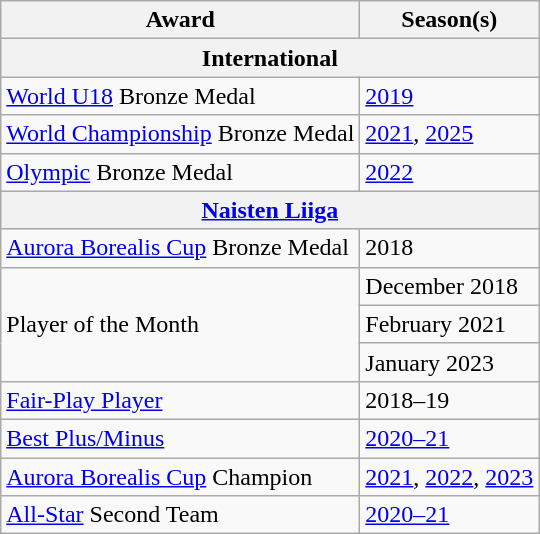<table class="wikitable">
<tr>
<th scope="col">Award</th>
<th scope="col">Season(s)</th>
</tr>
<tr>
<th colspan="2">International</th>
</tr>
<tr>
<td><a href='#'>World U18</a> Bronze Medal</td>
<td><a href='#'>2019</a></td>
</tr>
<tr>
<td><a href='#'>World Championship</a> Bronze Medal</td>
<td><a href='#'>2021</a>, <a href='#'>2025</a></td>
</tr>
<tr>
<td><a href='#'>Olympic</a> Bronze Medal</td>
<td><a href='#'>2022</a></td>
</tr>
<tr>
<th colspan="2"><a href='#'>Naisten Liiga</a></th>
</tr>
<tr>
<td><a href='#'>Aurora Borealis Cup</a> Bronze Medal</td>
<td>2018</td>
</tr>
<tr>
<td rowspan="3">Player of the Month</td>
<td>December 2018</td>
</tr>
<tr>
<td>February 2021</td>
</tr>
<tr>
<td>January 2023</td>
</tr>
<tr>
<td><a href='#'>Fair-Play Player</a></td>
<td>2018–19</td>
</tr>
<tr>
<td><a href='#'>Best Plus/Minus</a></td>
<td><a href='#'>2020–21</a></td>
</tr>
<tr>
<td><a href='#'>Aurora Borealis Cup</a> Champion</td>
<td><a href='#'>2021</a>, <a href='#'>2022</a>, <a href='#'>2023</a></td>
</tr>
<tr>
<td><a href='#'>All-Star</a> Second Team</td>
<td><a href='#'>2020–21</a></td>
</tr>
</table>
